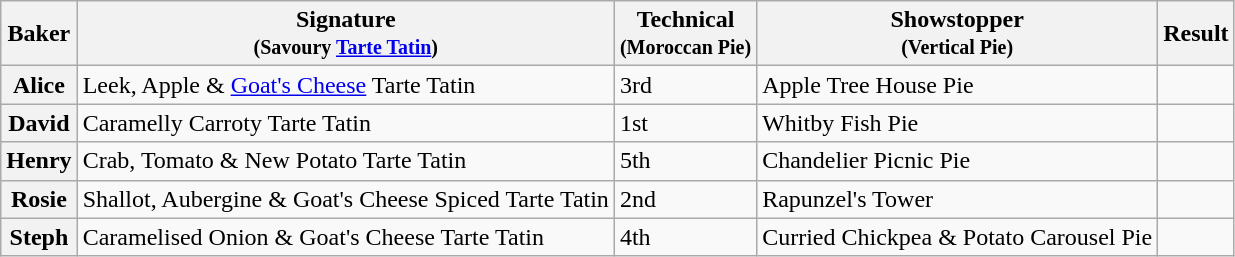<table class="wikitable sortable col3center sticky-header">
<tr>
<th scope="col">Baker</th>
<th scope="col" class="unsortable">Signature<br><small>(Savoury <a href='#'>Tarte Tatin</a>)</small></th>
<th scope="col">Technical<br><small>(Moroccan Pie)</small></th>
<th scope="col" class="unsortable">Showstopper<br><small>(Vertical Pie)</small></th>
<th scope="col">Result</th>
</tr>
<tr>
<th scope="row">Alice</th>
<td>Leek, Apple & <a href='#'>Goat's Cheese</a> Tarte Tatin</td>
<td>3rd</td>
<td>Apple Tree House Pie</td>
<td></td>
</tr>
<tr>
<th scope="row">David</th>
<td>Caramelly Carroty Tarte Tatin</td>
<td>1st</td>
<td>Whitby Fish Pie</td>
<td></td>
</tr>
<tr>
<th scope="row">Henry</th>
<td>Crab, Tomato & New Potato Tarte Tatin</td>
<td>5th</td>
<td>Chandelier Picnic Pie</td>
<td></td>
</tr>
<tr>
<th scope="row">Rosie</th>
<td>Shallot, Aubergine & Goat's Cheese Spiced Tarte Tatin</td>
<td>2nd</td>
<td>Rapunzel's Tower</td>
<td></td>
</tr>
<tr>
<th scope="row">Steph</th>
<td>Caramelised Onion & Goat's Cheese Tarte Tatin</td>
<td>4th</td>
<td>Curried Chickpea & Potato Carousel Pie</td>
<td></td>
</tr>
</table>
